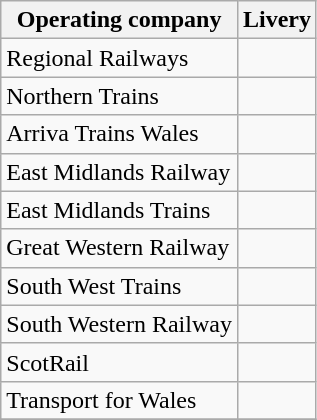<table class=wikitable>
<tr>
<th align=left>Operating company</th>
<th align=left>Livery</th>
</tr>
<tr>
<td>Regional Railways</td>
<td></td>
</tr>
<tr>
<td>Northern Trains</td>
<td></td>
</tr>
<tr>
<td>Arriva Trains Wales</td>
<td></td>
</tr>
<tr>
<td>East Midlands Railway</td>
<td></td>
</tr>
<tr>
<td>East Midlands Trains</td>
<td></td>
</tr>
<tr>
<td>Great Western Railway</td>
<td></td>
</tr>
<tr>
<td>South West Trains</td>
<td></td>
</tr>
<tr>
<td>South Western Railway</td>
<td></td>
</tr>
<tr>
<td>ScotRail</td>
<td></td>
</tr>
<tr>
<td>Transport for Wales</td>
<td></td>
</tr>
<tr>
</tr>
</table>
